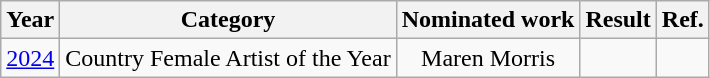<table class="wikitable" style="text-align:center;">
<tr>
<th>Year</th>
<th>Category</th>
<th>Nominated work</th>
<th>Result</th>
<th>Ref.</th>
</tr>
<tr>
<td><a href='#'>2024</a></td>
<td>Country Female Artist of the Year</td>
<td>Maren Morris</td>
<td></td>
<td></td>
</tr>
</table>
